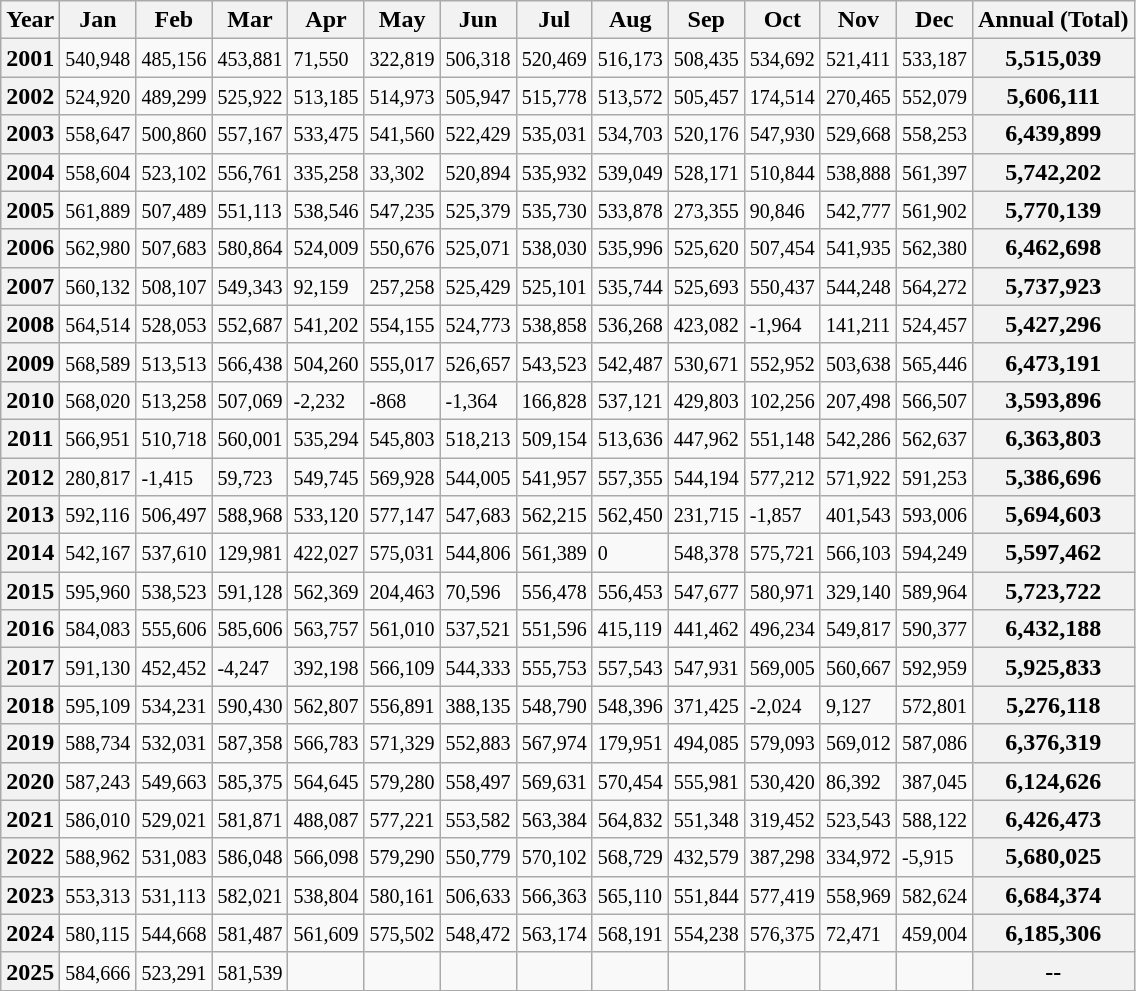<table class="wikitable">
<tr>
<th>Year</th>
<th>Jan</th>
<th>Feb</th>
<th>Mar</th>
<th>Apr</th>
<th>May</th>
<th>Jun</th>
<th>Jul</th>
<th>Aug</th>
<th>Sep</th>
<th>Oct</th>
<th>Nov</th>
<th>Dec</th>
<th>Annual (Total)</th>
</tr>
<tr>
<th>2001</th>
<td><small>540,948</small></td>
<td><small>485,156</small></td>
<td><small>453,881</small></td>
<td><small>71,550</small></td>
<td><small>322,819</small></td>
<td><small>506,318</small></td>
<td><small>520,469</small></td>
<td><small>516,173</small></td>
<td><small>508,435</small></td>
<td><small>534,692</small></td>
<td><small>521,411</small></td>
<td><small>533,187</small></td>
<th>5,515,039</th>
</tr>
<tr>
<th>2002</th>
<td><small>524,920</small></td>
<td><small>489,299</small></td>
<td><small>525,922</small></td>
<td><small>513,185</small></td>
<td><small>514,973</small></td>
<td><small>505,947</small></td>
<td><small>515,778</small></td>
<td><small>513,572</small></td>
<td><small>505,457</small></td>
<td><small>174,514</small></td>
<td><small>270,465</small></td>
<td><small>552,079</small></td>
<th>5,606,111</th>
</tr>
<tr>
<th>2003</th>
<td><small>558,647</small></td>
<td><small>500,860</small></td>
<td><small>557,167</small></td>
<td><small>533,475</small></td>
<td><small>541,560</small></td>
<td><small>522,429</small></td>
<td><small>535,031</small></td>
<td><small>534,703</small></td>
<td><small>520,176</small></td>
<td><small>547,930</small></td>
<td><small>529,668</small></td>
<td><small>558,253</small></td>
<th>6,439,899</th>
</tr>
<tr>
<th>2004</th>
<td><small>558,604</small></td>
<td><small>523,102</small></td>
<td><small>556,761</small></td>
<td><small>335,258</small></td>
<td><small>33,302</small></td>
<td><small>520,894</small></td>
<td><small>535,932</small></td>
<td><small>539,049</small></td>
<td><small>528,171</small></td>
<td><small>510,844</small></td>
<td><small>538,888</small></td>
<td><small>561,397</small></td>
<th>5,742,202</th>
</tr>
<tr>
<th>2005</th>
<td><small>561,889</small></td>
<td><small>507,489</small></td>
<td><small>551,113</small></td>
<td><small>538,546</small></td>
<td><small>547,235</small></td>
<td><small>525,379</small></td>
<td><small>535,730</small></td>
<td><small>533,878</small></td>
<td><small>273,355</small></td>
<td><small>90,846</small></td>
<td><small>542,777</small></td>
<td><small>561,902</small></td>
<th>5,770,139</th>
</tr>
<tr>
<th>2006</th>
<td><small>562,980</small></td>
<td><small>507,683</small></td>
<td><small>580,864</small></td>
<td><small>524,009</small></td>
<td><small>550,676</small></td>
<td><small>525,071</small></td>
<td><small>538,030</small></td>
<td><small>535,996</small></td>
<td><small>525,620</small></td>
<td><small>507,454</small></td>
<td><small>541,935</small></td>
<td><small>562,380</small></td>
<th>6,462,698</th>
</tr>
<tr>
<th>2007</th>
<td><small>560,132</small></td>
<td><small>508,107</small></td>
<td><small>549,343</small></td>
<td><small>92,159</small></td>
<td><small>257,258</small></td>
<td><small>525,429</small></td>
<td><small>525,101</small></td>
<td><small>535,744</small></td>
<td><small>525,693</small></td>
<td><small>550,437</small></td>
<td><small>544,248</small></td>
<td><small>564,272</small></td>
<th>5,737,923</th>
</tr>
<tr>
<th>2008</th>
<td><small>564,514</small></td>
<td><small>528,053</small></td>
<td><small>552,687</small></td>
<td><small>541,202</small></td>
<td><small>554,155</small></td>
<td><small>524,773</small></td>
<td><small>538,858</small></td>
<td><small>536,268</small></td>
<td><small>423,082</small></td>
<td><small>-1,964</small></td>
<td><small>141,211</small></td>
<td><small>524,457</small></td>
<th>5,427,296</th>
</tr>
<tr>
<th>2009</th>
<td><small>568,589</small></td>
<td><small>513,513</small></td>
<td><small>566,438</small></td>
<td><small>504,260</small></td>
<td><small>555,017</small></td>
<td><small>526,657</small></td>
<td><small>543,523</small></td>
<td><small>542,487</small></td>
<td><small>530,671</small></td>
<td><small>552,952</small></td>
<td><small>503,638</small></td>
<td><small>565,446</small></td>
<th>6,473,191</th>
</tr>
<tr>
<th>2010</th>
<td><small>568,020</small></td>
<td><small>513,258</small></td>
<td><small>507,069</small></td>
<td><small>-2,232</small></td>
<td><small>-868</small></td>
<td><small>-1,364</small></td>
<td><small>166,828</small></td>
<td><small>537,121</small></td>
<td><small>429,803</small></td>
<td><small>102,256</small></td>
<td><small>207,498</small></td>
<td><small>566,507</small></td>
<th>3,593,896</th>
</tr>
<tr>
<th>2011</th>
<td><small>566,951</small></td>
<td><small>510,718</small></td>
<td><small>560,001</small></td>
<td><small>535,294</small></td>
<td><small>545,803</small></td>
<td><small>518,213</small></td>
<td><small>509,154</small></td>
<td><small>513,636</small></td>
<td><small>447,962</small></td>
<td><small>551,148</small></td>
<td><small>542,286</small></td>
<td><small>562,637</small></td>
<th>6,363,803</th>
</tr>
<tr>
<th>2012</th>
<td><small>280,817</small></td>
<td><small>-1,415</small></td>
<td><small>59,723</small></td>
<td><small>549,745</small></td>
<td><small>569,928</small></td>
<td><small>544,005</small></td>
<td><small>541,957</small></td>
<td><small>557,355</small></td>
<td><small>544,194</small></td>
<td><small>577,212</small></td>
<td><small>571,922</small></td>
<td><small>591,253</small></td>
<th>5,386,696</th>
</tr>
<tr>
<th>2013</th>
<td><small>592,116</small></td>
<td><small>506,497</small></td>
<td><small>588,968</small></td>
<td><small>533,120</small></td>
<td><small>577,147</small></td>
<td><small>547,683</small></td>
<td><small>562,215</small></td>
<td><small>562,450</small></td>
<td><small>231,715</small></td>
<td><small>-1,857</small></td>
<td><small>401,543</small></td>
<td><small>593,006</small></td>
<th>5,694,603</th>
</tr>
<tr>
<th>2014</th>
<td><small>542,167</small></td>
<td><small>537,610</small></td>
<td><small>129,981</small></td>
<td><small>422,027</small></td>
<td><small>575,031</small></td>
<td><small>544,806</small></td>
<td><small>561,389</small></td>
<td><small>0</small></td>
<td><small>548,378</small></td>
<td><small>575,721</small></td>
<td><small>566,103</small></td>
<td><small>594,249</small></td>
<th>5,597,462</th>
</tr>
<tr>
<th>2015</th>
<td><small>595,960</small></td>
<td><small>538,523</small></td>
<td><small>591,128</small></td>
<td><small>562,369</small></td>
<td><small>204,463</small></td>
<td><small>70,596</small></td>
<td><small>556,478</small></td>
<td><small>556,453</small></td>
<td><small>547,677</small></td>
<td><small>580,971</small></td>
<td><small>329,140</small></td>
<td><small>589,964</small></td>
<th>5,723,722</th>
</tr>
<tr>
<th>2016</th>
<td><small>584,083</small></td>
<td><small>555,606</small></td>
<td><small>585,606</small></td>
<td><small>563,757</small></td>
<td><small>561,010</small></td>
<td><small>537,521</small></td>
<td><small>551,596</small></td>
<td><small>415,119</small></td>
<td><small>441,462</small></td>
<td><small>496,234</small></td>
<td><small>549,817</small></td>
<td><small>590,377</small></td>
<th>6,432,188</th>
</tr>
<tr>
<th>2017</th>
<td><small>591,130</small></td>
<td><small>452,452</small></td>
<td><small>-4,247</small></td>
<td><small>392,198</small></td>
<td><small>566,109</small></td>
<td><small>544,333</small></td>
<td><small>555,753</small></td>
<td><small>557,543</small></td>
<td><small>547,931</small></td>
<td><small>569,005</small></td>
<td><small>560,667</small></td>
<td><small>592,959</small></td>
<th>5,925,833</th>
</tr>
<tr>
<th>2018</th>
<td><small>595,109</small></td>
<td><small>534,231</small></td>
<td><small>590,430</small></td>
<td><small>562,807</small></td>
<td><small>556,891</small></td>
<td><small>388,135</small></td>
<td><small>548,790</small></td>
<td><small>548,396</small></td>
<td><small>371,425</small></td>
<td><small>-2,024</small></td>
<td><small>9,127</small></td>
<td><small>572,801</small></td>
<th>5,276,118</th>
</tr>
<tr>
<th>2019</th>
<td><small>588,734</small></td>
<td><small>532,031</small></td>
<td><small>587,358</small></td>
<td><small>566,783</small></td>
<td><small>571,329</small></td>
<td><small>552,883</small></td>
<td><small>567,974</small></td>
<td><small>179,951</small></td>
<td><small>494,085</small></td>
<td><small>579,093</small></td>
<td><small>569,012</small></td>
<td><small>587,086</small></td>
<th>6,376,319</th>
</tr>
<tr>
<th>2020</th>
<td><small>587,243</small></td>
<td><small>549,663</small></td>
<td><small>585,375</small></td>
<td><small>564,645</small></td>
<td><small>579,280</small></td>
<td><small>558,497</small></td>
<td><small>569,631</small></td>
<td><small>570,454</small></td>
<td><small>555,981</small></td>
<td><small>530,420</small></td>
<td><small>86,392</small></td>
<td><small>387,045</small></td>
<th>6,124,626</th>
</tr>
<tr>
<th>2021</th>
<td><small>586,010</small></td>
<td><small>529,021</small></td>
<td><small>581,871</small></td>
<td><small>488,087</small></td>
<td><small>577,221</small></td>
<td><small>553,582</small></td>
<td><small>563,384</small></td>
<td><small>564,832</small></td>
<td><small>551,348</small></td>
<td><small>319,452</small></td>
<td><small>523,543</small></td>
<td><small>588,122</small></td>
<th>6,426,473</th>
</tr>
<tr>
<th>2022</th>
<td><small>588,962</small></td>
<td><small>531,083</small></td>
<td><small>586,048</small></td>
<td><small>566,098</small></td>
<td><small>579,290</small></td>
<td><small>550,779</small></td>
<td><small>570,102</small></td>
<td><small>568,729</small></td>
<td><small>432,579</small></td>
<td><small>387,298</small></td>
<td><small>334,972</small></td>
<td><small>-5,915</small></td>
<th>5,680,025</th>
</tr>
<tr>
<th>2023</th>
<td><small>553,313</small></td>
<td><small>531,113</small></td>
<td><small>582,021</small></td>
<td><small>538,804</small></td>
<td><small>580,161</small></td>
<td><small>506,633</small></td>
<td><small>566,363</small></td>
<td><small>565,110</small></td>
<td><small>551,844</small></td>
<td><small>577,419</small></td>
<td><small>558,969</small></td>
<td><small>582,624</small></td>
<th>6,684,374</th>
</tr>
<tr>
<th>2024</th>
<td><small>580,115</small></td>
<td><small>544,668</small></td>
<td><small>581,487</small></td>
<td><small>561,609</small></td>
<td><small>575,502</small></td>
<td><small>548,472</small></td>
<td><small>563,174</small></td>
<td><small>568,191</small></td>
<td><small>554,238</small></td>
<td><small>576,375</small></td>
<td><small>72,471</small></td>
<td><small>459,004</small></td>
<th>6,185,306</th>
</tr>
<tr>
<th>2025</th>
<td><small>584,666</small></td>
<td><small>523,291</small></td>
<td><small>581,539</small></td>
<td><small></small></td>
<td><small></small></td>
<td><small></small></td>
<td><small></small></td>
<td><small></small></td>
<td><small></small></td>
<td><small></small></td>
<td><small></small></td>
<td><small></small></td>
<th>--</th>
</tr>
<tr>
</tr>
</table>
